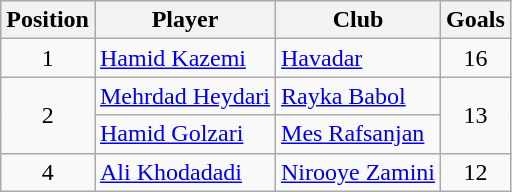<table class="wikitable">
<tr>
<th>Position</th>
<th>Player</th>
<th>Club</th>
<th>Goals</th>
</tr>
<tr>
<td align="center">1</td>
<td> <a href='#'>Hamid Kazemi</a></td>
<td><a href='#'>Havadar</a></td>
<td align="center">16</td>
</tr>
<tr>
<td align="center" rowspan="2">2</td>
<td> <a href='#'>Mehrdad Heydari</a></td>
<td><a href='#'>Rayka Babol</a></td>
<td align="center" rowspan="2">13</td>
</tr>
<tr>
<td> <a href='#'>Hamid Golzari</a></td>
<td><a href='#'>Mes Rafsanjan</a></td>
</tr>
<tr>
<td align="center">4</td>
<td> <a href='#'>Ali Khodadadi</a></td>
<td><a href='#'>Nirooye Zamini</a></td>
<td align="center">12</td>
</tr>
</table>
